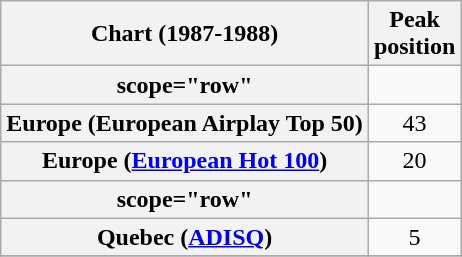<table class="wikitable sortable plainrowheaders">
<tr>
<th>Chart (1987-1988)</th>
<th>Peak<br>position</th>
</tr>
<tr>
<th>scope="row"</th>
</tr>
<tr>
<th scope="row">Europe (European Airplay Top 50)</th>
<td align="center">43</td>
</tr>
<tr>
<th scope="row">Europe (<a href='#'>European Hot 100</a>)</th>
<td align="center">20</td>
</tr>
<tr>
<th>scope="row"</th>
</tr>
<tr>
<th scope="row">Quebec (<a href='#'>ADISQ</a>)</th>
<td align="center">5</td>
</tr>
<tr>
</tr>
</table>
